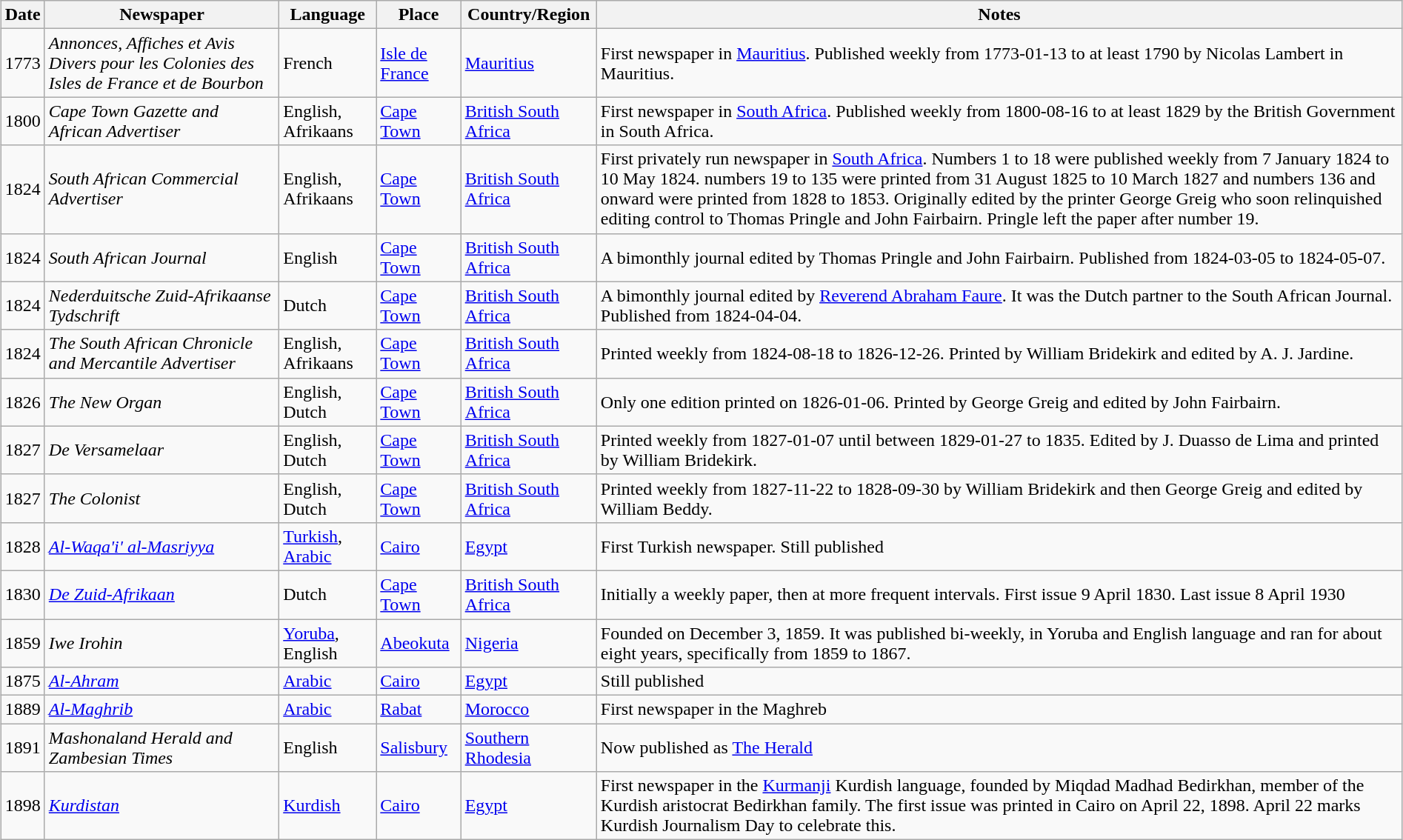<table class="wikitable sortable" style="margin:1px; border:1px solid #ccc;">
<tr style="text-align:left; vertical-align:top;" ">
<th>Date</th>
<th>Newspaper</th>
<th>Language</th>
<th>Place</th>
<th>Country/Region</th>
<th>Notes</th>
</tr>
<tr>
<td>1773</td>
<td><em>Annonces, Affiches et Avis Divers pour les Colonies des Isles de France et de Bourbon</em></td>
<td>French</td>
<td><a href='#'>Isle de France</a></td>
<td><a href='#'>Mauritius</a></td>
<td>First newspaper in <a href='#'>Mauritius</a>. Published weekly from 1773-01-13 to at least 1790 by Nicolas Lambert in Mauritius.</td>
</tr>
<tr>
<td>1800</td>
<td><em>Cape Town Gazette and African Advertiser</em></td>
<td>English, Afrikaans</td>
<td><a href='#'>Cape Town</a></td>
<td><a href='#'>British South Africa</a></td>
<td>First newspaper in <a href='#'>South Africa</a>. Published weekly from 1800-08-16 to at least 1829 by the British Government in South Africa.</td>
</tr>
<tr>
<td>1824</td>
<td><em>South African Commercial Advertiser</em></td>
<td>English, Afrikaans</td>
<td><a href='#'>Cape Town</a></td>
<td><a href='#'>British South Africa</a></td>
<td>First privately run newspaper in <a href='#'>South Africa</a>. Numbers 1 to 18 were published weekly from 7 January 1824 to 10 May 1824. numbers 19 to 135 were printed from 31 August 1825 to 10 March 1827 and numbers 136 and onward were printed from 1828 to 1853. Originally edited by the printer George Greig who soon relinquished editing control to Thomas Pringle and John Fairbairn. Pringle left the paper after number 19.</td>
</tr>
<tr>
<td>1824</td>
<td><em>South African Journal</em></td>
<td>English</td>
<td><a href='#'>Cape Town</a></td>
<td><a href='#'>British South Africa</a></td>
<td>A bimonthly journal edited by Thomas Pringle and John Fairbairn. Published from 1824-03-05 to 1824-05-07.</td>
</tr>
<tr>
<td>1824</td>
<td><em>Nederduitsche Zuid-Afrikaanse Tydschrift</em></td>
<td>Dutch</td>
<td><a href='#'>Cape Town</a></td>
<td><a href='#'>British South Africa</a></td>
<td>A bimonthly journal edited by <a href='#'>Reverend Abraham Faure</a>. It was the Dutch partner to the South African Journal. Published from 1824-04-04.</td>
</tr>
<tr>
<td>1824</td>
<td><em>The South African Chronicle and Mercantile Advertiser</em></td>
<td>English, Afrikaans</td>
<td><a href='#'>Cape Town</a></td>
<td><a href='#'>British South Africa</a></td>
<td>Printed weekly from 1824-08-18 to 1826-12-26. Printed by William Bridekirk and edited by A. J. Jardine.</td>
</tr>
<tr>
<td>1826</td>
<td><em>The New Organ</em></td>
<td>English, Dutch</td>
<td><a href='#'>Cape Town</a></td>
<td><a href='#'>British South Africa</a></td>
<td>Only one edition printed on 1826-01-06. Printed by George Greig and edited by John Fairbairn.</td>
</tr>
<tr>
<td>1827</td>
<td><em>De Versamelaar</em></td>
<td>English, Dutch</td>
<td><a href='#'>Cape Town</a></td>
<td><a href='#'>British South Africa</a></td>
<td>Printed weekly from 1827-01-07 until between 1829-01-27 to 1835. Edited by J. Duasso de Lima and printed by William Bridekirk.</td>
</tr>
<tr>
<td>1827</td>
<td><em>The Colonist</em></td>
<td>English, Dutch</td>
<td><a href='#'>Cape Town</a></td>
<td><a href='#'>British South Africa</a></td>
<td>Printed weekly from 1827-11-22 to 1828-09-30 by William Bridekirk and then George Greig and edited by William Beddy.</td>
</tr>
<tr>
<td>1828</td>
<td><em><a href='#'>Al-Waqa'i' al-Masriyya</a></em></td>
<td><a href='#'>Turkish</a>, <a href='#'>Arabic</a></td>
<td><a href='#'>Cairo</a></td>
<td><a href='#'>Egypt</a></td>
<td>First Turkish newspaper. Still published</td>
</tr>
<tr>
<td>1830</td>
<td><em><a href='#'>De Zuid-Afrikaan</a></em></td>
<td>Dutch</td>
<td><a href='#'>Cape Town</a></td>
<td><a href='#'>British South Africa</a></td>
<td>Initially a weekly paper, then at more frequent intervals. First issue 9 April 1830. Last issue 8 April 1930</td>
</tr>
<tr>
<td>1859</td>
<td><em>Iwe Irohin</em></td>
<td><a href='#'>Yoruba</a>, English</td>
<td><a href='#'>Abeokuta</a></td>
<td><a href='#'>Nigeria</a></td>
<td>Founded on December 3, 1859. It was published bi-weekly, in Yoruba and English language and ran for about eight years, specifically from 1859 to 1867.</td>
</tr>
<tr>
<td>1875</td>
<td><em><a href='#'>Al-Ahram</a></em></td>
<td><a href='#'>Arabic</a></td>
<td><a href='#'>Cairo</a></td>
<td><a href='#'>Egypt</a></td>
<td>Still published</td>
</tr>
<tr>
<td>1889</td>
<td><em><a href='#'>Al-Maghrib</a></em></td>
<td><a href='#'>Arabic</a></td>
<td><a href='#'>Rabat</a></td>
<td><a href='#'>Morocco</a></td>
<td>First newspaper in the Maghreb</td>
</tr>
<tr>
<td>1891</td>
<td><em>Mashonaland Herald and Zambesian Times</em></td>
<td>English</td>
<td><a href='#'>Salisbury</a></td>
<td><a href='#'>Southern Rhodesia</a></td>
<td>Now published as <a href='#'>The Herald</a></td>
</tr>
<tr>
<td>1898</td>
<td><em><a href='#'>Kurdistan</a></em></td>
<td><a href='#'>Kurdish</a></td>
<td><a href='#'>Cairo</a></td>
<td><a href='#'>Egypt</a></td>
<td>First newspaper in the <a href='#'>Kurmanji</a> Kurdish language, founded by Miqdad Madhad Bedirkhan, member of the Kurdish aristocrat Bedirkhan family. The first issue was printed in Cairo on April 22, 1898. April 22 marks Kurdish Journalism Day to celebrate this.</td>
</tr>
</table>
